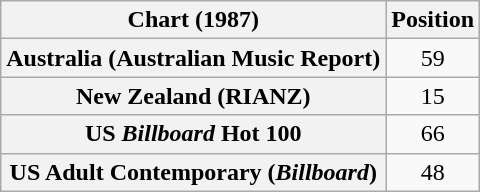<table class="wikitable sortable plainrowheaders">
<tr>
<th>Chart (1987)</th>
<th>Position</th>
</tr>
<tr>
<th scope="row">Australia (Australian Music Report)</th>
<td align="center">59</td>
</tr>
<tr>
<th scope="row">New Zealand (RIANZ)</th>
<td align="center">15</td>
</tr>
<tr>
<th scope="row">US <em>Billboard</em> Hot 100</th>
<td align="center">66</td>
</tr>
<tr>
<th scope="row">US Adult Contemporary (<em>Billboard</em>)</th>
<td align="center">48</td>
</tr>
</table>
